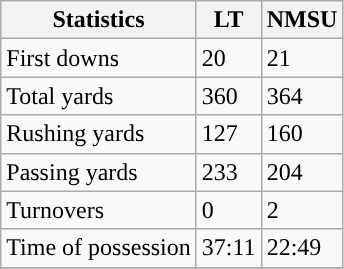<table class="wikitable" style="float: left;">
<tr>
<th>Statistics</th>
<th>LT</th>
<th>NMSU</th>
</tr>
<tr>
<td>First downs</td>
<td>20</td>
<td>21</td>
</tr>
<tr>
<td>Total yards</td>
<td>360</td>
<td>364</td>
</tr>
<tr>
<td>Rushing yards</td>
<td>127</td>
<td>160</td>
</tr>
<tr>
<td>Passing yards</td>
<td>233</td>
<td>204</td>
</tr>
<tr>
<td>Turnovers</td>
<td>0</td>
<td>2</td>
</tr>
<tr>
<td>Time of possession</td>
<td>37:11</td>
<td>22:49</td>
</tr>
<tr>
</tr>
</table>
